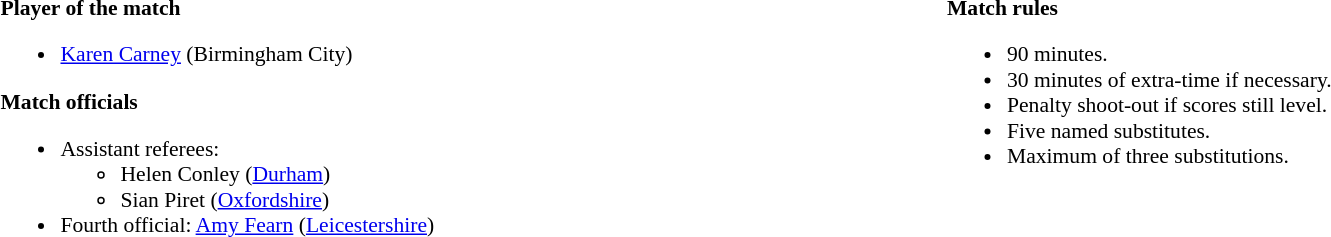<table width=100% style="font-size: 90%">
<tr>
<td width=50% valign=top><br><strong>Player of the match</strong><ul><li><a href='#'>Karen Carney</a> (Birmingham City)</li></ul><strong>Match officials</strong><ul><li>Assistant referees:<ul><li>Helen Conley (<a href='#'>Durham</a>)</li><li>Sian Piret (<a href='#'>Oxfordshire</a>)</li></ul></li><li>Fourth official: <a href='#'>Amy Fearn</a> (<a href='#'>Leicestershire</a>)</li></ul></td>
<td width=50% valign=top><br><strong>Match rules</strong><ul><li>90 minutes.</li><li>30 minutes of extra-time if necessary.</li><li>Penalty shoot-out if scores still level.</li><li>Five named substitutes.</li><li>Maximum of three substitutions.</li></ul></td>
</tr>
</table>
